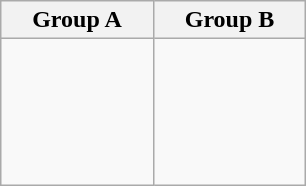<table class="wikitable">
<tr>
<th width=33%>Group A</th>
<th width=33%>Group B</th>
</tr>
<tr>
<td><br><br>
<br>
<br>
<br></td>
<td><br><br>
<br>
<br>
<br></td>
</tr>
</table>
